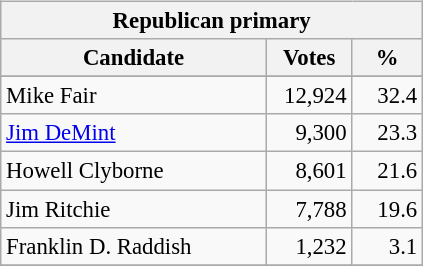<table class="wikitable" align="left" style="margin: 1em 1em 1em 0; font-size: 95%;">
<tr>
<th colspan="3">Republican primary</th>
</tr>
<tr>
<th colspan="1" style="width: 170px">Candidate</th>
<th style="width: 50px">Votes</th>
<th style="width: 40px">%</th>
</tr>
<tr>
</tr>
<tr>
<td>Mike Fair</td>
<td align="right">12,924</td>
<td align="right">32.4</td>
</tr>
<tr>
<td><a href='#'>Jim DeMint</a></td>
<td align="right">9,300</td>
<td align="right">23.3</td>
</tr>
<tr>
<td>Howell Clyborne</td>
<td align="right">8,601</td>
<td align="right">21.6</td>
</tr>
<tr>
<td>Jim Ritchie</td>
<td align="right">7,788</td>
<td align="right">19.6</td>
</tr>
<tr>
<td>Franklin D. Raddish</td>
<td align="right">1,232</td>
<td align="right">3.1</td>
</tr>
<tr>
</tr>
</table>
